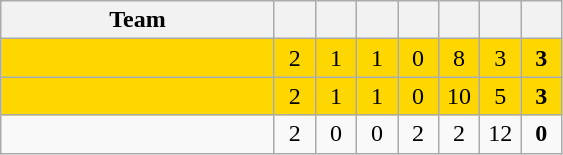<table class="wikitable" style="text-align: center;">
<tr>
<th width=175>Team</th>
<th width=20></th>
<th width=20></th>
<th width=20></th>
<th width=20></th>
<th width=20></th>
<th width=20></th>
<th width=20></th>
</tr>
<tr bgcolor=gold>
<td style="text-align:left;"></td>
<td>2</td>
<td>1</td>
<td>1</td>
<td>0</td>
<td>8</td>
<td>3</td>
<td><strong>3</strong></td>
</tr>
<tr bgcolor=gold>
<td style="text-align:left;"></td>
<td>2</td>
<td>1</td>
<td>1</td>
<td>0</td>
<td>10</td>
<td>5</td>
<td><strong>3</strong></td>
</tr>
<tr>
<td style="text-align:left;"></td>
<td>2</td>
<td>0</td>
<td>0</td>
<td>2</td>
<td>2</td>
<td>12</td>
<td><strong>0</strong></td>
</tr>
</table>
